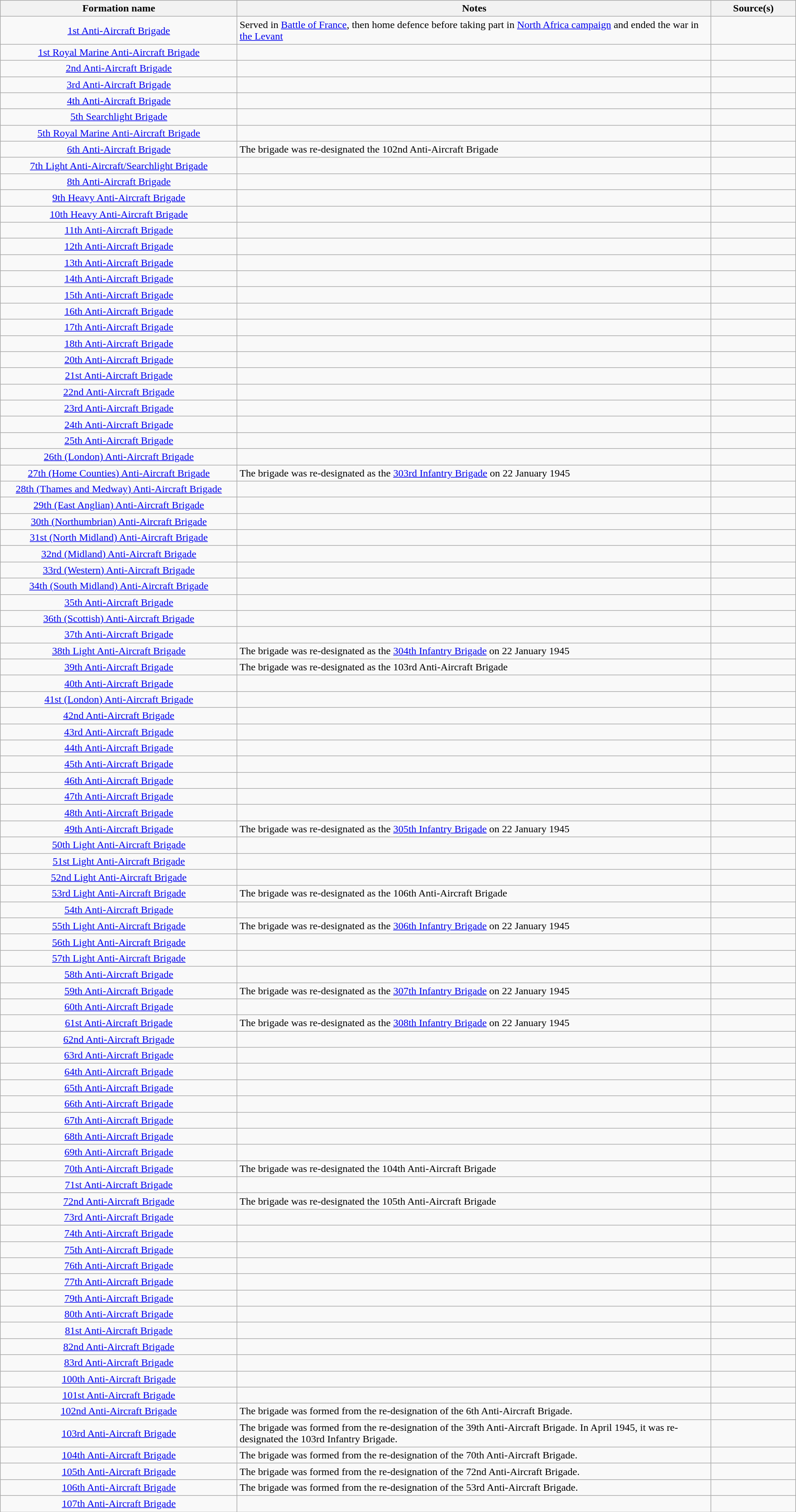<table class="wikitable sortable" style="text-align: left; ">
<tr>
<th width="15%" scope="col">Formation name</th>
<th class=unsortable width=30% scope="col">Notes</th>
<th class=unsortable width=5% scope="col">Source(s)</th>
</tr>
<tr>
<td align="center"><a href='#'>1st Anti-Aircraft Brigade</a></td>
<td>Served in <a href='#'>Battle of France</a>, then home defence before taking part in <a href='#'>North Africa campaign</a> and ended the war in <a href='#'>the Levant</a></td>
<td></td>
</tr>
<tr>
<td align="center"><a href='#'>1st Royal Marine Anti-Aircraft Brigade</a></td>
<td></td>
<td></td>
</tr>
<tr>
<td align="center"><a href='#'>2nd Anti-Aircraft Brigade</a></td>
<td></td>
<td></td>
</tr>
<tr>
<td align="center"><a href='#'>3rd Anti-Aircraft Brigade</a></td>
<td></td>
<td></td>
</tr>
<tr>
<td align="center"><a href='#'>4th Anti-Aircraft Brigade</a></td>
<td></td>
<td></td>
</tr>
<tr>
<td align="center"><a href='#'>5th Searchlight Brigade</a></td>
<td></td>
</tr>
<tr>
<td align="center"><a href='#'>5th Royal Marine Anti-Aircraft Brigade</a></td>
<td></td>
<td></td>
</tr>
<tr>
<td align="center"><a href='#'>6th Anti-Aircraft Brigade</a></td>
<td>The brigade was re-designated the 102nd Anti-Aircraft Brigade</td>
<td></td>
</tr>
<tr>
<td align="center"><a href='#'>7th Light Anti-Aircraft/Searchlight Brigade</a></td>
<td></td>
<td></td>
</tr>
<tr>
<td align="center"><a href='#'>8th Anti-Aircraft Brigade</a></td>
<td></td>
<td></td>
</tr>
<tr>
<td align="center"><a href='#'>9th Heavy Anti-Aircraft Brigade</a></td>
<td></td>
<td></td>
</tr>
<tr>
<td align="center"><a href='#'>10th Heavy Anti-Aircraft Brigade</a></td>
<td></td>
<td></td>
</tr>
<tr>
<td align="center"><a href='#'>11th Anti-Aircraft Brigade</a></td>
<td></td>
<td></td>
</tr>
<tr>
<td align="center"><a href='#'>12th Anti-Aircraft Brigade</a></td>
<td></td>
<td></td>
</tr>
<tr>
<td align="center"><a href='#'>13th Anti-Aircraft Brigade</a></td>
<td></td>
<td></td>
</tr>
<tr>
<td align="center"><a href='#'>14th Anti-Aircraft Brigade</a></td>
<td></td>
<td></td>
</tr>
<tr>
<td align="center"><a href='#'>15th Anti-Aircraft Brigade</a></td>
<td></td>
<td></td>
</tr>
<tr>
<td align="center"><a href='#'>16th Anti-Aircraft Brigade</a></td>
<td></td>
<td></td>
</tr>
<tr>
<td align="center"><a href='#'>17th Anti-Aircraft Brigade</a></td>
<td></td>
<td></td>
</tr>
<tr>
<td align="center"><a href='#'>18th Anti-Aircraft Brigade</a></td>
<td></td>
<td></td>
</tr>
<tr>
<td align="center"><a href='#'>20th Anti-Aircraft Brigade</a></td>
<td></td>
<td></td>
</tr>
<tr>
<td align="center"><a href='#'>21st Anti-Aircraft Brigade</a></td>
<td></td>
<td></td>
</tr>
<tr>
<td align="center"><a href='#'>22nd Anti-Aircraft Brigade</a></td>
<td></td>
<td></td>
</tr>
<tr>
<td align="center"><a href='#'>23rd Anti-Aircraft Brigade</a></td>
<td></td>
<td></td>
</tr>
<tr>
<td align="center"><a href='#'>24th Anti-Aircraft Brigade</a></td>
<td></td>
<td></td>
</tr>
<tr>
<td align="center"><a href='#'>25th Anti-Aircraft Brigade</a></td>
<td></td>
<td></td>
</tr>
<tr>
<td align="center"><a href='#'>26th (London) Anti-Aircraft Brigade</a></td>
<td></td>
<td></td>
</tr>
<tr>
<td align="center"><a href='#'>27th (Home Counties) Anti-Aircraft Brigade</a></td>
<td>The brigade was re-designated as the <a href='#'>303rd Infantry Brigade</a> on 22 January 1945</td>
<td></td>
</tr>
<tr>
<td align="center"><a href='#'>28th (Thames and Medway) Anti-Aircraft Brigade</a></td>
<td></td>
<td></td>
</tr>
<tr>
<td align="center"><a href='#'>29th (East Anglian) Anti-Aircraft Brigade</a></td>
<td></td>
<td></td>
</tr>
<tr>
<td align="center"><a href='#'>30th (Northumbrian) Anti-Aircraft Brigade</a></td>
<td></td>
<td></td>
</tr>
<tr>
<td align="center"><a href='#'>31st (North Midland) Anti-Aircraft Brigade</a></td>
<td></td>
<td></td>
</tr>
<tr>
<td align="center"><a href='#'>32nd (Midland) Anti-Aircraft Brigade</a></td>
<td></td>
<td></td>
</tr>
<tr>
<td align="center"><a href='#'>33rd (Western) Anti-Aircraft Brigade</a></td>
<td></td>
<td></td>
</tr>
<tr>
<td align="center"><a href='#'>34th (South Midland) Anti-Aircraft Brigade</a></td>
<td></td>
<td></td>
</tr>
<tr>
<td align="center"><a href='#'>35th Anti-Aircraft Brigade</a></td>
<td></td>
<td></td>
</tr>
<tr>
<td align="center"><a href='#'>36th (Scottish) Anti-Aircraft Brigade</a></td>
<td></td>
<td></td>
</tr>
<tr>
<td align="center"><a href='#'>37th Anti-Aircraft Brigade</a></td>
<td></td>
<td></td>
</tr>
<tr>
<td align="center"><a href='#'>38th Light Anti-Aircraft Brigade</a></td>
<td>The brigade was re-designated as the <a href='#'>304th Infantry Brigade</a> on 22 January 1945</td>
<td></td>
</tr>
<tr>
<td align="center"><a href='#'>39th Anti-Aircraft Brigade</a></td>
<td>The brigade was re-designated as the 103rd Anti-Aircraft Brigade</td>
<td></td>
</tr>
<tr>
<td align="center"><a href='#'>40th Anti-Aircraft Brigade</a></td>
<td></td>
<td></td>
</tr>
<tr>
<td align="center"><a href='#'>41st (London) Anti-Aircraft Brigade</a></td>
<td></td>
<td></td>
</tr>
<tr>
<td align="center"><a href='#'>42nd Anti-Aircraft Brigade</a></td>
<td></td>
<td></td>
</tr>
<tr>
<td align="center"><a href='#'>43rd Anti-Aircraft Brigade</a></td>
<td></td>
<td></td>
</tr>
<tr>
<td align="center"><a href='#'>44th Anti-Aircraft Brigade</a></td>
<td></td>
<td></td>
</tr>
<tr>
<td align="center"><a href='#'>45th Anti-Aircraft Brigade</a></td>
<td></td>
<td></td>
</tr>
<tr>
<td align="center"><a href='#'>46th Anti-Aircraft Brigade</a></td>
<td></td>
<td></td>
</tr>
<tr>
<td align="center"><a href='#'>47th Anti-Aircraft Brigade</a></td>
<td></td>
<td></td>
</tr>
<tr>
<td align="center"><a href='#'>48th Anti-Aircraft Brigade</a></td>
<td></td>
<td></td>
</tr>
<tr>
<td align="center"><a href='#'>49th Anti-Aircraft Brigade</a></td>
<td>The brigade was re-designated as the <a href='#'>305th Infantry Brigade</a> on 22 January 1945</td>
<td></td>
</tr>
<tr>
<td align="center"><a href='#'>50th Light Anti-Aircraft Brigade</a></td>
<td></td>
<td></td>
</tr>
<tr>
<td align="center"><a href='#'>51st Light Anti-Aircraft Brigade</a></td>
<td></td>
<td></td>
</tr>
<tr>
<td align="center"><a href='#'>52nd Light Anti-Aircraft Brigade</a></td>
<td></td>
<td></td>
</tr>
<tr>
<td align="center"><a href='#'>53rd Light Anti-Aircraft Brigade</a></td>
<td>The brigade was re-designated as the 106th Anti-Aircraft Brigade</td>
<td></td>
</tr>
<tr>
<td align="center"><a href='#'>54th Anti-Aircraft Brigade</a></td>
<td></td>
<td></td>
</tr>
<tr>
<td align="center"><a href='#'>55th Light Anti-Aircraft Brigade</a></td>
<td>The brigade was re-designated as the <a href='#'>306th Infantry Brigade</a> on 22 January 1945</td>
<td></td>
</tr>
<tr>
<td align="center"><a href='#'>56th Light Anti-Aircraft Brigade</a></td>
<td></td>
<td></td>
</tr>
<tr>
<td align="center"><a href='#'>57th Light Anti-Aircraft Brigade</a></td>
<td></td>
<td></td>
</tr>
<tr>
<td align="center"><a href='#'>58th Anti-Aircraft Brigade</a></td>
<td></td>
<td></td>
</tr>
<tr>
<td align="center"><a href='#'>59th Anti-Aircraft Brigade</a></td>
<td>The brigade was re-designated as the <a href='#'>307th Infantry Brigade</a> on 22 January 1945</td>
<td></td>
</tr>
<tr>
<td align="center"><a href='#'>60th Anti-Aircraft Brigade</a></td>
<td></td>
<td></td>
</tr>
<tr>
<td align="center"><a href='#'>61st Anti-Aircraft Brigade</a></td>
<td>The brigade was re-designated as the <a href='#'>308th Infantry Brigade</a> on 22 January 1945</td>
<td></td>
</tr>
<tr>
<td align="center"><a href='#'>62nd Anti-Aircraft Brigade</a></td>
<td></td>
<td></td>
</tr>
<tr>
<td align="center"><a href='#'>63rd Anti-Aircraft Brigade</a></td>
<td></td>
<td></td>
</tr>
<tr>
<td align="center"><a href='#'>64th Anti-Aircraft Brigade</a></td>
<td></td>
<td></td>
</tr>
<tr>
<td align="center"><a href='#'>65th Anti-Aircraft Brigade</a></td>
<td></td>
<td></td>
</tr>
<tr>
<td align="center"><a href='#'>66th Anti-Aircraft Brigade</a></td>
<td></td>
<td></td>
</tr>
<tr>
<td align="center"><a href='#'>67th Anti-Aircraft Brigade</a></td>
<td></td>
<td></td>
</tr>
<tr>
<td align="center"><a href='#'>68th Anti-Aircraft Brigade</a></td>
<td></td>
<td></td>
</tr>
<tr>
<td align="center"><a href='#'>69th Anti-Aircraft Brigade</a></td>
<td></td>
<td></td>
</tr>
<tr>
<td align="center"><a href='#'>70th Anti-Aircraft Brigade</a></td>
<td>The brigade was re-designated the 104th Anti-Aircraft Brigade</td>
<td></td>
</tr>
<tr>
<td align="center"><a href='#'>71st Anti-Aircraft Brigade</a></td>
<td></td>
<td></td>
</tr>
<tr>
<td align="center"><a href='#'>72nd Anti-Aircraft Brigade</a></td>
<td>The brigade was re-designated the 105th Anti-Aircraft Brigade</td>
<td></td>
</tr>
<tr>
<td align="center"><a href='#'>73rd Anti-Aircraft Brigade</a></td>
<td></td>
<td></td>
</tr>
<tr>
<td align="center"><a href='#'>74th Anti-Aircraft Brigade</a></td>
<td></td>
<td></td>
</tr>
<tr>
<td align="center"><a href='#'>75th Anti-Aircraft Brigade</a></td>
<td></td>
<td></td>
</tr>
<tr>
<td align="center"><a href='#'>76th Anti-Aircraft Brigade</a></td>
<td></td>
<td></td>
</tr>
<tr>
<td align="center"><a href='#'>77th Anti-Aircraft Brigade</a></td>
<td></td>
<td></td>
</tr>
<tr>
<td align="center"><a href='#'>79th Anti-Aircraft Brigade</a></td>
<td></td>
<td></td>
</tr>
<tr>
<td align="center"><a href='#'>80th Anti-Aircraft Brigade</a></td>
<td></td>
<td></td>
</tr>
<tr>
<td align="center"><a href='#'>81st Anti-Aircraft Brigade</a></td>
<td></td>
<td></td>
</tr>
<tr>
<td align="center"><a href='#'>82nd Anti-Aircraft Brigade</a></td>
<td></td>
<td></td>
</tr>
<tr>
<td align="center"><a href='#'>83rd Anti-Aircraft Brigade</a></td>
<td></td>
<td></td>
</tr>
<tr>
<td align="center"><a href='#'>100th Anti-Aircraft Brigade</a></td>
<td></td>
<td></td>
</tr>
<tr>
<td align="center"><a href='#'>101st Anti-Aircraft Brigade</a></td>
<td></td>
<td></td>
</tr>
<tr>
<td align="center"><a href='#'>102nd Anti-Aircraft Brigade</a></td>
<td>The brigade was formed from the re-designation of the 6th Anti-Aircraft Brigade.</td>
<td></td>
</tr>
<tr>
<td align="center"><a href='#'>103rd Anti-Aircraft Brigade</a></td>
<td>The brigade was formed from the re-designation of the 39th Anti-Aircraft Brigade. In April 1945, it was re-designated the 103rd Infantry Brigade.</td>
<td></td>
</tr>
<tr>
<td align="center"><a href='#'>104th Anti-Aircraft Brigade</a></td>
<td>The brigade was formed from the re-designation of the 70th Anti-Aircraft Brigade.</td>
<td></td>
</tr>
<tr>
<td align="center"><a href='#'>105th Anti-Aircraft Brigade</a></td>
<td>The brigade was formed from the re-designation of the 72nd Anti-Aircraft Brigade.</td>
<td></td>
</tr>
<tr>
<td align="center"><a href='#'>106th Anti-Aircraft Brigade</a></td>
<td>The brigade was formed from the re-designation of the 53rd Anti-Aircraft Brigade.</td>
<td></td>
</tr>
<tr>
<td align="center"><a href='#'>107th Anti-Aircraft Brigade</a></td>
<td></td>
<td></td>
</tr>
</table>
